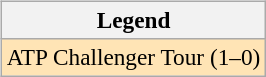<table>
<tr valign=top>
<td><br><table class=wikitable style=font-size:97%>
<tr>
<th>Legend</th>
</tr>
<tr bgcolor=moccasin>
<td>ATP Challenger Tour (1–0)</td>
</tr>
</table>
</td>
<td></td>
</tr>
</table>
